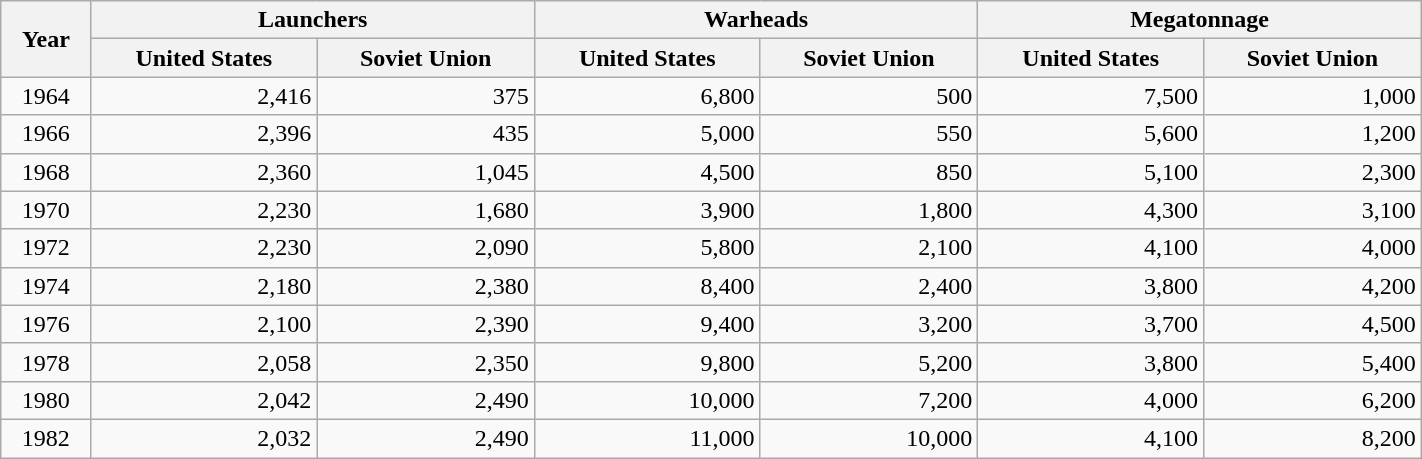<table class="wikitable" style="text-align: right; width: 75%">
<tr>
<th rowspan="2">Year</th>
<th colspan="2" style="text-align:center;">Launchers</th>
<th colspan="2" style="text-align:center;">Warheads</th>
<th colspan="2" style="text-align:center;">Megatonnage</th>
</tr>
<tr>
<th>United States</th>
<th>Soviet Union</th>
<th>United States</th>
<th>Soviet Union</th>
<th>United States</th>
<th>Soviet Union</th>
</tr>
<tr>
<td style="text-align:center;">1964</td>
<td>2,416</td>
<td>375</td>
<td>6,800</td>
<td>500</td>
<td>7,500</td>
<td>1,000</td>
</tr>
<tr>
<td style="text-align:center;">1966</td>
<td>2,396</td>
<td>435</td>
<td>5,000</td>
<td>550</td>
<td>5,600</td>
<td>1,200</td>
</tr>
<tr>
<td style="text-align:center;">1968</td>
<td>2,360</td>
<td>1,045</td>
<td>4,500</td>
<td>850</td>
<td>5,100</td>
<td>2,300</td>
</tr>
<tr>
<td style="text-align:center;">1970</td>
<td>2,230</td>
<td>1,680</td>
<td>3,900</td>
<td>1,800</td>
<td>4,300</td>
<td>3,100</td>
</tr>
<tr>
<td style="text-align:center;">1972</td>
<td>2,230</td>
<td>2,090</td>
<td>5,800</td>
<td>2,100</td>
<td>4,100</td>
<td>4,000</td>
</tr>
<tr>
<td style="text-align:center;">1974</td>
<td>2,180</td>
<td>2,380</td>
<td>8,400</td>
<td>2,400</td>
<td>3,800</td>
<td>4,200</td>
</tr>
<tr>
<td style="text-align:center;">1976</td>
<td>2,100</td>
<td>2,390</td>
<td>9,400</td>
<td>3,200</td>
<td>3,700</td>
<td>4,500</td>
</tr>
<tr>
<td style="text-align:center;">1978</td>
<td>2,058</td>
<td>2,350</td>
<td>9,800</td>
<td>5,200</td>
<td>3,800</td>
<td>5,400</td>
</tr>
<tr>
<td style="text-align:center;">1980</td>
<td>2,042</td>
<td>2,490</td>
<td>10,000</td>
<td>7,200</td>
<td>4,000</td>
<td>6,200</td>
</tr>
<tr>
<td style="text-align:center;">1982</td>
<td>2,032</td>
<td>2,490</td>
<td>11,000</td>
<td>10,000</td>
<td>4,100</td>
<td>8,200</td>
</tr>
</table>
